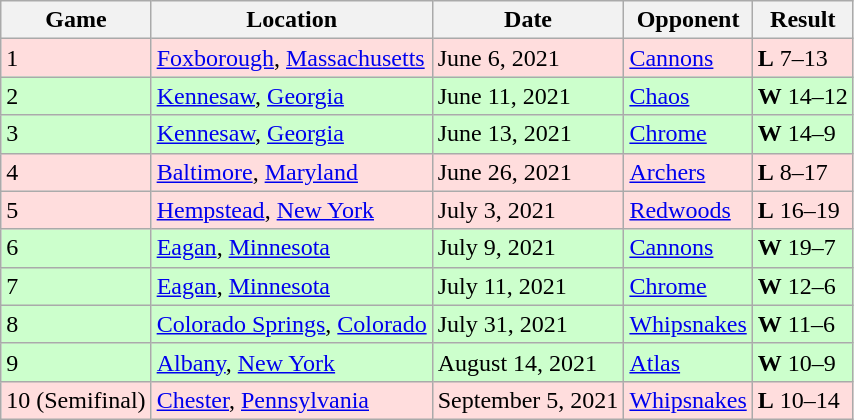<table class="wikitable">
<tr>
<th>Game</th>
<th>Location</th>
<th>Date</th>
<th>Opponent</th>
<th>Result</th>
</tr>
<tr bgcolor="#FFDDDD">
<td>1</td>
<td><a href='#'>Foxborough</a>, <a href='#'>Massachusetts</a></td>
<td>June 6, 2021</td>
<td><a href='#'>Cannons</a></td>
<td><strong>L</strong> 7–13</td>
</tr>
<tr bgcolor="#CCFFCC">
<td>2</td>
<td><a href='#'>Kennesaw</a>, <a href='#'>Georgia</a></td>
<td>June 11, 2021</td>
<td><a href='#'>Chaos</a></td>
<td><strong>W</strong> 14–12</td>
</tr>
<tr bgcolor="#CCFFCC">
<td>3</td>
<td><a href='#'>Kennesaw</a>, <a href='#'>Georgia</a></td>
<td>June 13, 2021</td>
<td><a href='#'>Chrome</a></td>
<td><strong>W</strong> 14–9</td>
</tr>
<tr bgcolor="#FFDDDD">
<td>4</td>
<td><a href='#'>Baltimore</a>, <a href='#'>Maryland</a></td>
<td>June 26, 2021</td>
<td><a href='#'>Archers</a></td>
<td><strong>L</strong> 8–17</td>
</tr>
<tr bgcolor="#FFDDDD">
<td>5</td>
<td><a href='#'>Hempstead</a>, <a href='#'>New York</a></td>
<td>July 3, 2021</td>
<td><a href='#'>Redwoods</a></td>
<td><strong>L</strong> 16–19</td>
</tr>
<tr bgcolor="#CCFFCC">
<td>6</td>
<td><a href='#'>Eagan</a>, <a href='#'>Minnesota</a></td>
<td>July 9, 2021</td>
<td><a href='#'>Cannons</a></td>
<td><strong>W</strong> 19–7</td>
</tr>
<tr bgcolor="#CCFFCC">
<td>7</td>
<td><a href='#'>Eagan</a>, <a href='#'>Minnesota</a></td>
<td>July 11, 2021</td>
<td><a href='#'>Chrome</a></td>
<td><strong>W</strong> 12–6</td>
</tr>
<tr bgcolor="#CCFFCC">
<td>8</td>
<td><a href='#'>Colorado Springs</a>, <a href='#'>Colorado</a></td>
<td>July 31, 2021</td>
<td><a href='#'>Whipsnakes</a></td>
<td><strong>W</strong> 11–6</td>
</tr>
<tr bgcolor="#CCFFCC">
<td>9</td>
<td><a href='#'>Albany</a>, <a href='#'>New York</a></td>
<td>August 14, 2021</td>
<td><a href='#'>Atlas</a></td>
<td><strong>W</strong> 10–9</td>
</tr>
<tr bgcolor="#FFDDDD">
<td>10 (Semifinal)</td>
<td><a href='#'>Chester</a>, <a href='#'>Pennsylvania</a></td>
<td>September 5, 2021</td>
<td><a href='#'>Whipsnakes</a></td>
<td><strong>L</strong> 10–14</td>
</tr>
</table>
